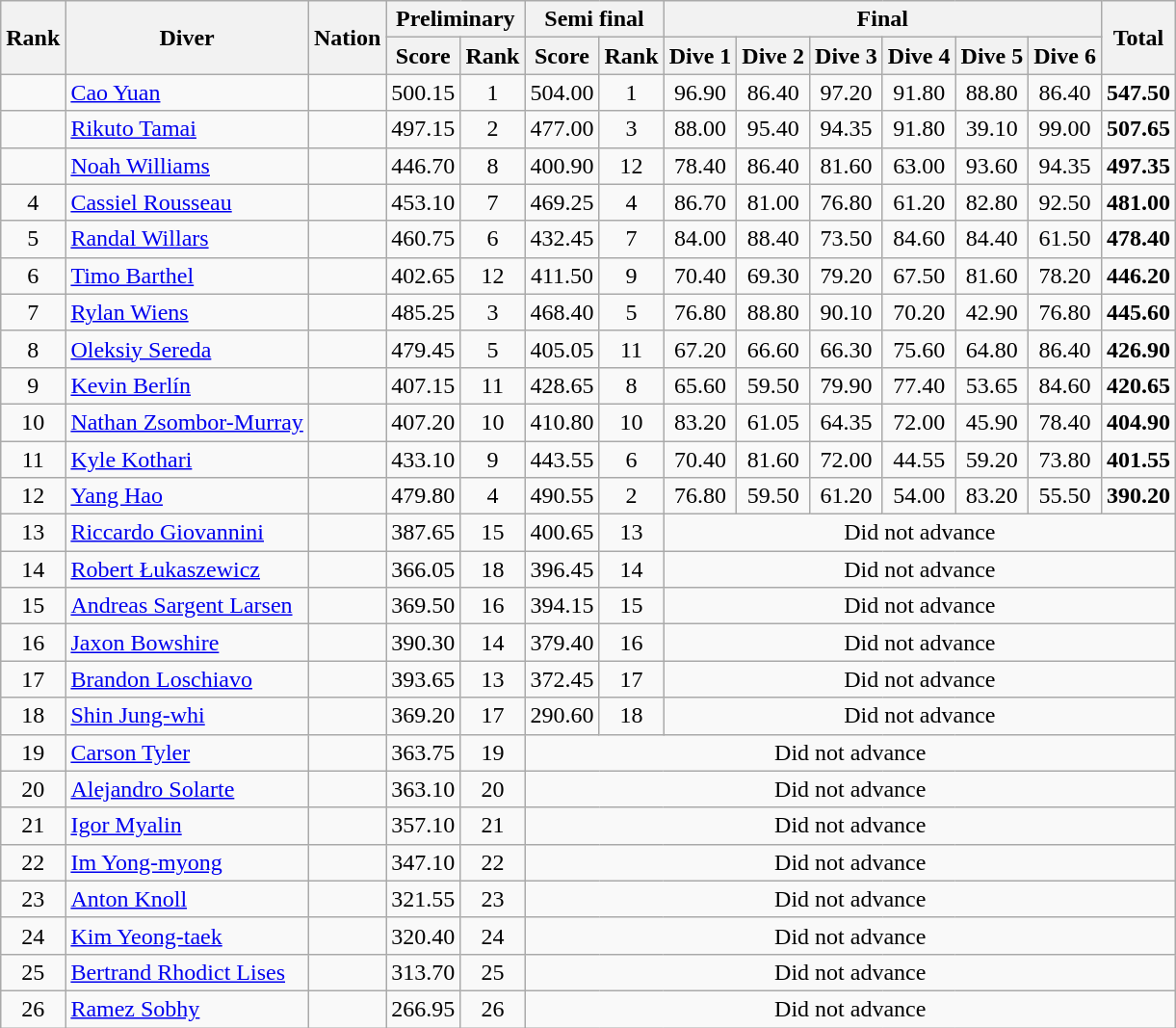<table class="wikitable sortable" style="text-align:center">
<tr>
<th rowspan="2">Rank</th>
<th rowspan="2">Diver</th>
<th rowspan="2">Nation</th>
<th colspan="2">Preliminary</th>
<th colspan="2">Semi final</th>
<th colspan="6">Final</th>
<th rowspan="2">Total</th>
</tr>
<tr>
<th>Score</th>
<th>Rank</th>
<th>Score</th>
<th>Rank</th>
<th>Dive 1</th>
<th>Dive 2</th>
<th>Dive 3</th>
<th>Dive 4</th>
<th>Dive 5</th>
<th>Dive 6</th>
</tr>
<tr>
<td align=center></td>
<td align="left"><a href='#'>Cao Yuan</a></td>
<td align=left></td>
<td>500.15</td>
<td>1</td>
<td>504.00</td>
<td>1</td>
<td>96.90</td>
<td>86.40</td>
<td>97.20</td>
<td>91.80</td>
<td>88.80</td>
<td>86.40</td>
<td><strong>547.50</strong></td>
</tr>
<tr>
<td></td>
<td align="left"><a href='#'>Rikuto Tamai</a></td>
<td align="left"></td>
<td>497.15</td>
<td>2</td>
<td>477.00</td>
<td>3</td>
<td>88.00</td>
<td>95.40</td>
<td>94.35</td>
<td>91.80</td>
<td>39.10</td>
<td>99.00</td>
<td><strong>507.65</strong></td>
</tr>
<tr>
<td align="center"></td>
<td align="left"><a href='#'>Noah Williams</a></td>
<td align="left"></td>
<td>446.70</td>
<td>8</td>
<td>400.90</td>
<td>12</td>
<td>78.40</td>
<td>86.40</td>
<td>81.60</td>
<td>63.00</td>
<td>93.60</td>
<td>94.35</td>
<td><strong>497.35</strong></td>
</tr>
<tr>
<td align="center">4</td>
<td align="left"><a href='#'>Cassiel Rousseau</a></td>
<td align="left"></td>
<td>453.10</td>
<td>7</td>
<td>469.25</td>
<td>4</td>
<td>86.70</td>
<td>81.00</td>
<td>76.80</td>
<td>61.20</td>
<td>82.80</td>
<td>92.50</td>
<td><strong>481.00</strong></td>
</tr>
<tr>
<td align="center">5</td>
<td align="left"><a href='#'>Randal Willars</a></td>
<td align="left"></td>
<td>460.75</td>
<td>6</td>
<td>432.45</td>
<td>7</td>
<td>84.00</td>
<td>88.40</td>
<td>73.50</td>
<td>84.60</td>
<td>84.40</td>
<td>61.50</td>
<td><strong>478.40</strong></td>
</tr>
<tr>
<td align="center">6</td>
<td align="left"><a href='#'>Timo Barthel</a></td>
<td align="left"></td>
<td>402.65</td>
<td>12</td>
<td>411.50</td>
<td>9</td>
<td>70.40</td>
<td>69.30</td>
<td>79.20</td>
<td>67.50</td>
<td>81.60</td>
<td>78.20</td>
<td><strong>446.20</strong></td>
</tr>
<tr>
<td align="center">7</td>
<td align="left"><a href='#'>Rylan Wiens</a></td>
<td align="left"></td>
<td>485.25</td>
<td>3</td>
<td>468.40</td>
<td>5</td>
<td>76.80</td>
<td>88.80</td>
<td>90.10</td>
<td>70.20</td>
<td>42.90</td>
<td>76.80</td>
<td><strong>445.60</strong></td>
</tr>
<tr>
<td align="center">8</td>
<td align="left"><a href='#'>Oleksiy Sereda</a></td>
<td align="left"></td>
<td>479.45</td>
<td>5</td>
<td>405.05</td>
<td>11</td>
<td>67.20</td>
<td>66.60</td>
<td>66.30</td>
<td>75.60</td>
<td>64.80</td>
<td>86.40</td>
<td><strong>426.90</strong></td>
</tr>
<tr>
<td align="center">9</td>
<td align="left"><a href='#'>Kevin Berlín</a></td>
<td align="left"></td>
<td>407.15</td>
<td>11</td>
<td>428.65</td>
<td>8</td>
<td>65.60</td>
<td>59.50</td>
<td>79.90</td>
<td>77.40</td>
<td>53.65</td>
<td>84.60</td>
<td><strong>420.65</strong></td>
</tr>
<tr>
<td align=center>10</td>
<td align="left"><a href='#'>Nathan Zsombor-Murray</a></td>
<td align=left></td>
<td>407.20</td>
<td>10</td>
<td>410.80</td>
<td>10</td>
<td>83.20</td>
<td>61.05</td>
<td>64.35</td>
<td>72.00</td>
<td>45.90</td>
<td>78.40</td>
<td><strong>404.90</strong></td>
</tr>
<tr>
<td align="center">11</td>
<td align="left"><a href='#'>Kyle Kothari</a></td>
<td align="left"></td>
<td>433.10</td>
<td>9</td>
<td>443.55</td>
<td>6</td>
<td>70.40</td>
<td>81.60</td>
<td>72.00</td>
<td>44.55</td>
<td>59.20</td>
<td>73.80</td>
<td><strong>401.55</strong></td>
</tr>
<tr>
<td align="center">12</td>
<td align="left"><a href='#'>Yang Hao</a></td>
<td align="left"></td>
<td>479.80</td>
<td>4</td>
<td>490.55</td>
<td>2</td>
<td>76.80</td>
<td>59.50</td>
<td>61.20</td>
<td>54.00</td>
<td>83.20</td>
<td>55.50</td>
<td><strong>390.20</strong></td>
</tr>
<tr>
<td align="center">13</td>
<td align="left"><a href='#'>Riccardo Giovannini</a></td>
<td align="left"></td>
<td>387.65</td>
<td>15</td>
<td>400.65</td>
<td>13</td>
<td colspan="7">Did not advance</td>
</tr>
<tr>
<td>14</td>
<td align="left"><a href='#'>Robert Łukaszewicz</a></td>
<td align="left"></td>
<td>366.05</td>
<td>18</td>
<td>396.45</td>
<td>14</td>
<td colspan="7">Did not advance</td>
</tr>
<tr>
<td align="center">15</td>
<td align="left"><a href='#'>Andreas Sargent Larsen</a></td>
<td align="left"></td>
<td>369.50</td>
<td>16</td>
<td>394.15</td>
<td>15</td>
<td colspan="7">Did not advance</td>
</tr>
<tr>
<td align="center">16</td>
<td align="left"><a href='#'>Jaxon Bowshire</a></td>
<td align="left"></td>
<td>390.30</td>
<td>14</td>
<td>379.40</td>
<td>16</td>
<td colspan="7">Did not advance</td>
</tr>
<tr>
<td align="center">17</td>
<td align="left"><a href='#'>Brandon Loschiavo</a></td>
<td align="left"></td>
<td>393.65</td>
<td>13</td>
<td>372.45</td>
<td>17</td>
<td colspan="7">Did not advance</td>
</tr>
<tr>
<td>18</td>
<td align="left"><a href='#'>Shin Jung-whi</a></td>
<td align="left"></td>
<td>369.20</td>
<td>17</td>
<td>290.60</td>
<td>18</td>
<td colspan="7">Did not advance</td>
</tr>
<tr>
<td>19</td>
<td align=left><a href='#'>Carson Tyler</a></td>
<td align=left></td>
<td>363.75</td>
<td>19</td>
<td colspan="9">Did not advance</td>
</tr>
<tr>
<td>20</td>
<td align=left><a href='#'>Alejandro Solarte</a></td>
<td align=left></td>
<td>363.10</td>
<td>20</td>
<td colspan="9">Did not advance</td>
</tr>
<tr>
<td>21</td>
<td align=left><a href='#'>Igor Myalin</a></td>
<td align=left></td>
<td>357.10</td>
<td>21</td>
<td colspan="9">Did not advance</td>
</tr>
<tr>
<td>22</td>
<td align=left><a href='#'>Im Yong-myong</a></td>
<td align=left></td>
<td>347.10</td>
<td>22</td>
<td colspan="9">Did not advance</td>
</tr>
<tr>
<td>23</td>
<td align=left><a href='#'>Anton Knoll</a></td>
<td align=left></td>
<td>321.55</td>
<td>23</td>
<td colspan="9">Did not advance</td>
</tr>
<tr>
<td>24</td>
<td align=left><a href='#'>Kim Yeong-taek</a></td>
<td align=left></td>
<td>320.40</td>
<td>24</td>
<td colspan="9">Did not advance</td>
</tr>
<tr>
<td>25</td>
<td align=left><a href='#'>Bertrand Rhodict Lises</a></td>
<td align=left></td>
<td>313.70</td>
<td>25</td>
<td colspan="9">Did not advance</td>
</tr>
<tr>
<td>26</td>
<td align=left><a href='#'>Ramez Sobhy</a></td>
<td align=left></td>
<td>266.95</td>
<td>26</td>
<td colspan="9">Did not advance</td>
</tr>
</table>
